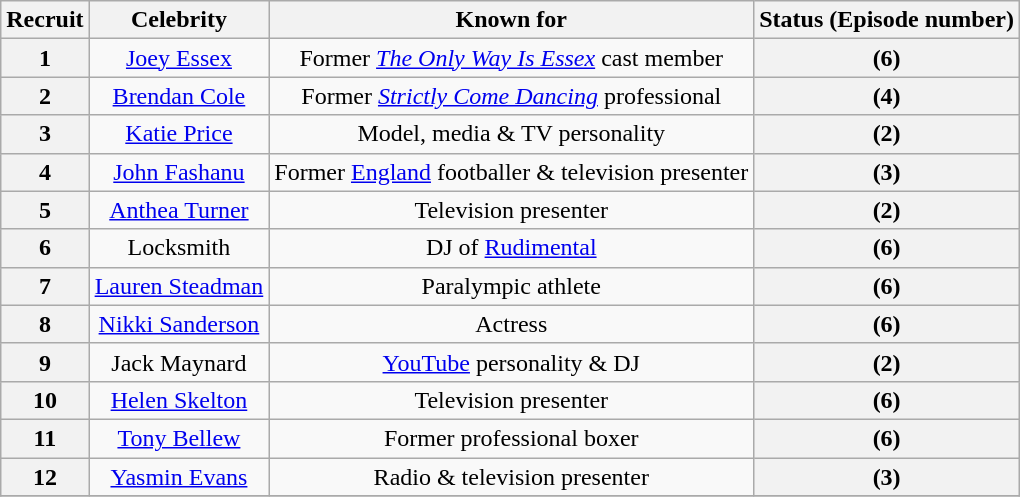<table class="wikitable sortable" style="text-align:center">
<tr>
<th>Recruit</th>
<th>Celebrity</th>
<th>Known for</th>
<th>Status (Episode number)</th>
</tr>
<tr>
<th scope="row">1</th>
<td><a href='#'>Joey Essex</a></td>
<td>Former <em><a href='#'>The Only Way Is Essex</a></em> cast member</td>
<th> (6)</th>
</tr>
<tr>
<th scope="row">2</th>
<td><a href='#'>Brendan Cole</a></td>
<td>Former <em><a href='#'>Strictly Come Dancing</a></em> professional</td>
<th> (4)</th>
</tr>
<tr>
<th scope="row">3</th>
<td><a href='#'>Katie Price</a></td>
<td>Model, media & TV personality</td>
<th> (2)</th>
</tr>
<tr>
<th scope="row">4</th>
<td><a href='#'>John Fashanu</a></td>
<td>Former <a href='#'>England</a> footballer & television presenter</td>
<th> (3)</th>
</tr>
<tr>
<th scope="row">5</th>
<td><a href='#'>Anthea Turner</a></td>
<td>Television presenter</td>
<th> (2)</th>
</tr>
<tr>
<th scope="row">6</th>
<td>Locksmith</td>
<td>DJ of <a href='#'>Rudimental</a></td>
<th> (6)</th>
</tr>
<tr>
<th scope="row">7</th>
<td><a href='#'>Lauren Steadman</a></td>
<td>Paralympic athlete</td>
<th> (6)</th>
</tr>
<tr>
<th scope="row">8</th>
<td><a href='#'>Nikki Sanderson</a></td>
<td>Actress</td>
<th> (6)</th>
</tr>
<tr>
<th scope="row">9</th>
<td>Jack Maynard</td>
<td><a href='#'>YouTube</a> personality & DJ</td>
<th> (2)</th>
</tr>
<tr>
<th scope="row">10</th>
<td><a href='#'>Helen Skelton</a></td>
<td>Television presenter</td>
<th> (6)</th>
</tr>
<tr>
<th scope="row">11</th>
<td><a href='#'>Tony Bellew</a></td>
<td>Former professional boxer</td>
<th> (6)</th>
</tr>
<tr>
<th scope="row">12</th>
<td><a href='#'>Yasmin Evans</a></td>
<td>Radio & television presenter</td>
<th> (3)</th>
</tr>
<tr>
</tr>
</table>
